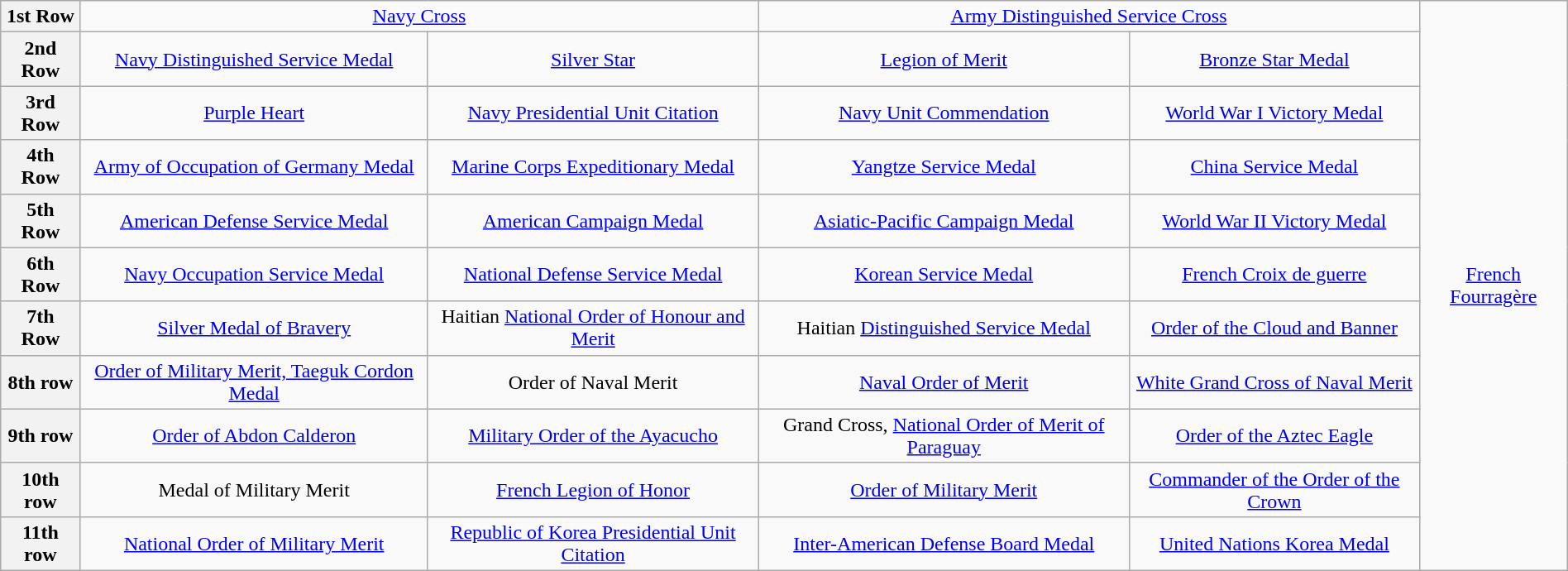<table class="wikitable" style="margin:1em auto; text-align:center;">
<tr>
<th>1st Row</th>
<td colspan="2"><a href='#'>Navy Cross</a></td>
<td colspan="2"><a href='#'>Army Distinguished Service Cross</a></td>
<td rowspan="11" align="center"><a href='#'>French Fourragère</a></td>
</tr>
<tr>
<th>2nd Row</th>
<td><a href='#'>Navy Distinguished Service Medal</a> <br></td>
<td><a href='#'>Silver Star</a> <br></td>
<td><a href='#'>Legion of Merit</a> <br></td>
<td><a href='#'>Bronze Star Medal</a> <br></td>
</tr>
<tr>
<th>3rd Row</th>
<td><a href='#'>Purple Heart</a> <br></td>
<td><a href='#'>Navy Presidential Unit Citation</a> <br></td>
<td><a href='#'>Navy Unit Commendation</a> <br></td>
<td><a href='#'>World War I Victory Medal</a> <br></td>
</tr>
<tr>
<th>4th Row</th>
<td><a href='#'>Army of Occupation of Germany Medal</a></td>
<td><a href='#'>Marine Corps Expeditionary Medal</a> <br></td>
<td><a href='#'>Yangtze Service Medal</a></td>
<td><a href='#'>China Service Medal</a></td>
</tr>
<tr>
<th>5th Row</th>
<td><a href='#'>American Defense Service Medal</a></td>
<td><a href='#'>American Campaign Medal</a></td>
<td><a href='#'>Asiatic-Pacific Campaign Medal</a> <br></td>
<td><a href='#'>World War II Victory Medal</a></td>
</tr>
<tr>
<th>6th Row</th>
<td><a href='#'>Navy Occupation Service Medal</a></td>
<td><a href='#'>National Defense Service Medal</a></td>
<td><a href='#'>Korean Service Medal</a> <br></td>
<td><a href='#'>French Croix de guerre</a> <br></td>
</tr>
<tr>
<th>7th Row</th>
<td><a href='#'>Silver Medal of Bravery</a> <br></td>
<td>Haitian <a href='#'>National Order of Honour and Merit</a></td>
<td>Haitian <a href='#'>Distinguished Service Medal</a></td>
<td><a href='#'>Order of the Cloud and Banner</a> <br></td>
</tr>
<tr>
<th>8th row</th>
<td><a href='#'>Order of Military Merit, Taeguk Cordon Medal</a> <br></td>
<td>Order of Naval Merit <br></td>
<td><a href='#'>Naval Order of Merit</a> <br></td>
<td><a href='#'>White Grand Cross of Naval Merit</a> <br></td>
</tr>
<tr>
<th>9th row</th>
<td><a href='#'>Order of Abdon Calderon</a> <br></td>
<td><a href='#'>Military Order of the Ayacucho</a> <br></td>
<td>Grand Cross, <a href='#'>National Order of Merit of Paraguay</a></td>
<td><a href='#'>Order of the Aztec Eagle</a></td>
</tr>
<tr>
<th>10th row</th>
<td>Medal of Military Merit <br></td>
<td><a href='#'>French Legion of Honor</a> <br></td>
<td><a href='#'>Order of Military Merit</a> <br></td>
<td><a href='#'>Commander of the Order of the Crown</a> <br></td>
</tr>
<tr>
<th>11th row</th>
<td><a href='#'>National Order of Military Merit</a> <br></td>
<td><a href='#'>Republic of Korea Presidential Unit Citation</a></td>
<td><a href='#'>Inter-American Defense Board Medal</a> <br></td>
<td><a href='#'>United Nations Korea Medal</a></td>
</tr>
</table>
